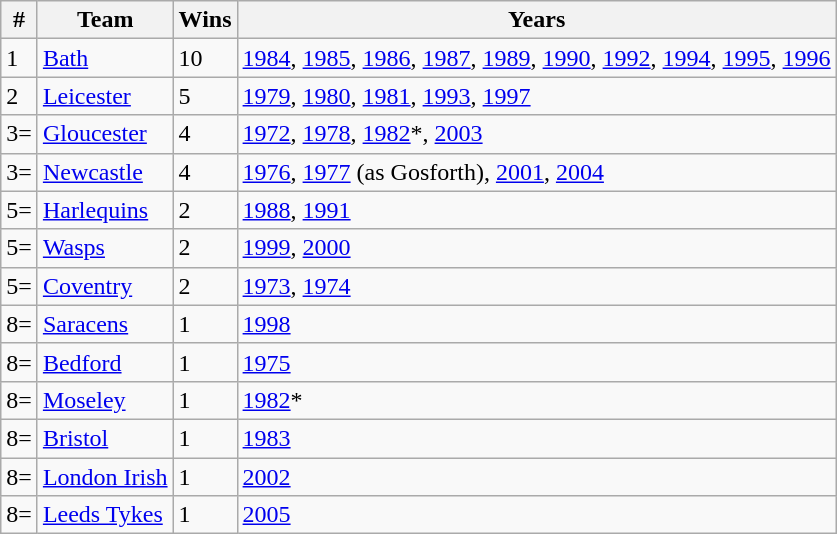<table class="wikitable">
<tr>
<th>#</th>
<th>Team</th>
<th>Wins</th>
<th>Years</th>
</tr>
<tr>
<td>1</td>
<td><a href='#'>Bath</a></td>
<td>10</td>
<td><a href='#'>1984</a>, <a href='#'>1985</a>, <a href='#'>1986</a>, <a href='#'>1987</a>, <a href='#'>1989</a>, <a href='#'>1990</a>, <a href='#'>1992</a>, <a href='#'>1994</a>, <a href='#'>1995</a>, <a href='#'>1996</a></td>
</tr>
<tr>
<td>2</td>
<td><a href='#'>Leicester</a></td>
<td>5</td>
<td><a href='#'>1979</a>, <a href='#'>1980</a>, <a href='#'>1981</a>, <a href='#'>1993</a>, <a href='#'>1997</a></td>
</tr>
<tr>
<td>3=</td>
<td><a href='#'>Gloucester</a></td>
<td>4</td>
<td><a href='#'>1972</a>, <a href='#'>1978</a>, <a href='#'>1982</a>*, <a href='#'>2003</a></td>
</tr>
<tr>
<td>3=</td>
<td><a href='#'>Newcastle</a></td>
<td>4</td>
<td><a href='#'>1976</a>, <a href='#'>1977</a> (as Gosforth), <a href='#'>2001</a>, <a href='#'>2004</a></td>
</tr>
<tr>
<td>5=</td>
<td><a href='#'>Harlequins</a></td>
<td>2</td>
<td><a href='#'>1988</a>, <a href='#'>1991</a></td>
</tr>
<tr>
<td>5=</td>
<td><a href='#'>Wasps</a></td>
<td>2</td>
<td><a href='#'>1999</a>, <a href='#'>2000</a></td>
</tr>
<tr>
<td>5=</td>
<td><a href='#'>Coventry</a></td>
<td>2</td>
<td><a href='#'>1973</a>, <a href='#'>1974</a></td>
</tr>
<tr>
<td>8=</td>
<td><a href='#'>Saracens</a></td>
<td>1</td>
<td><a href='#'>1998</a></td>
</tr>
<tr>
<td>8=</td>
<td><a href='#'>Bedford</a></td>
<td>1</td>
<td><a href='#'>1975</a></td>
</tr>
<tr>
<td>8=</td>
<td><a href='#'>Moseley</a></td>
<td>1</td>
<td><a href='#'>1982</a>*</td>
</tr>
<tr>
<td>8=</td>
<td><a href='#'>Bristol</a></td>
<td>1</td>
<td><a href='#'>1983</a></td>
</tr>
<tr>
<td>8=</td>
<td><a href='#'>London Irish</a></td>
<td>1</td>
<td><a href='#'>2002</a></td>
</tr>
<tr>
<td>8=</td>
<td><a href='#'>Leeds Tykes</a></td>
<td>1</td>
<td><a href='#'>2005</a></td>
</tr>
</table>
